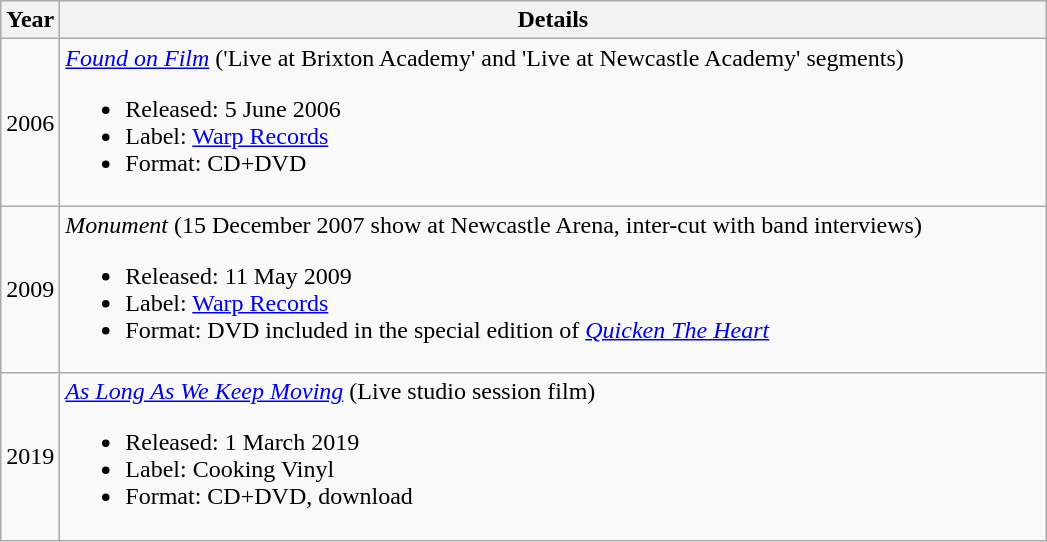<table class="wikitable">
<tr>
<th>Year</th>
<th width="650">Details</th>
</tr>
<tr>
<td>2006</td>
<td><em><a href='#'>Found on Film</a></em> ('Live at Brixton Academy' and 'Live at Newcastle Academy' segments)<br><ul><li>Released: 5 June 2006</li><li>Label: <a href='#'>Warp Records</a></li><li>Format: CD+DVD</li></ul></td>
</tr>
<tr>
<td>2009</td>
<td><em>Monument</em> (15 December 2007 show at Newcastle Arena, inter-cut with band interviews)<br><ul><li>Released: 11 May 2009</li><li>Label: <a href='#'>Warp Records</a></li><li>Format: DVD included in the special edition of <em><a href='#'>Quicken The Heart</a></em></li></ul></td>
</tr>
<tr>
<td>2019</td>
<td><em><a href='#'>As Long As We Keep Moving</a></em> (Live studio session film)<br><ul><li>Released: 1 March 2019</li><li>Label: Cooking Vinyl</li><li>Format: CD+DVD, download</li></ul></td>
</tr>
</table>
